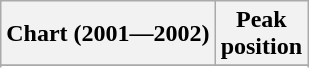<table class="wikitable sortable">
<tr>
<th>Chart (2001—2002)</th>
<th>Peak<br>position</th>
</tr>
<tr>
</tr>
<tr>
</tr>
<tr>
</tr>
<tr>
</tr>
<tr>
</tr>
</table>
